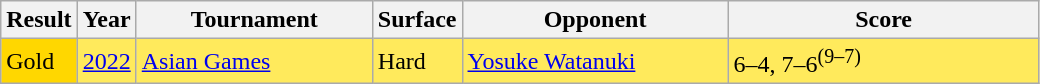<table class="wikitable">
<tr>
<th>Result</th>
<th>Year</th>
<th width=150>Tournament</th>
<th>Surface</th>
<th width=170>Opponent</th>
<th width=200 class="unsortable">Score</th>
</tr>
<tr style="background:#ffea5c;">
<td bgcolor=gold>Gold</td>
<td><a href='#'>2022</a></td>
<td><a href='#'>Asian Games</a></td>
<td>Hard</td>
<td> <a href='#'>Yosuke Watanuki</a></td>
<td>6–4, 7–6<sup>(9–7)</sup></td>
</tr>
</table>
